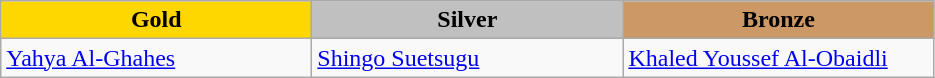<table class="wikitable" style="text-align:left">
<tr align="center">
<td width=200 bgcolor=gold><strong>Gold</strong></td>
<td width=200 bgcolor=silver><strong>Silver</strong></td>
<td width=200 bgcolor=CC9966><strong>Bronze</strong></td>
</tr>
<tr>
<td><a href='#'>Yahya Al-Ghahes</a><br><em></em></td>
<td><a href='#'>Shingo Suetsugu</a><br><em></em></td>
<td><a href='#'>Khaled Youssef Al-Obaidli</a><br><em></em></td>
</tr>
</table>
